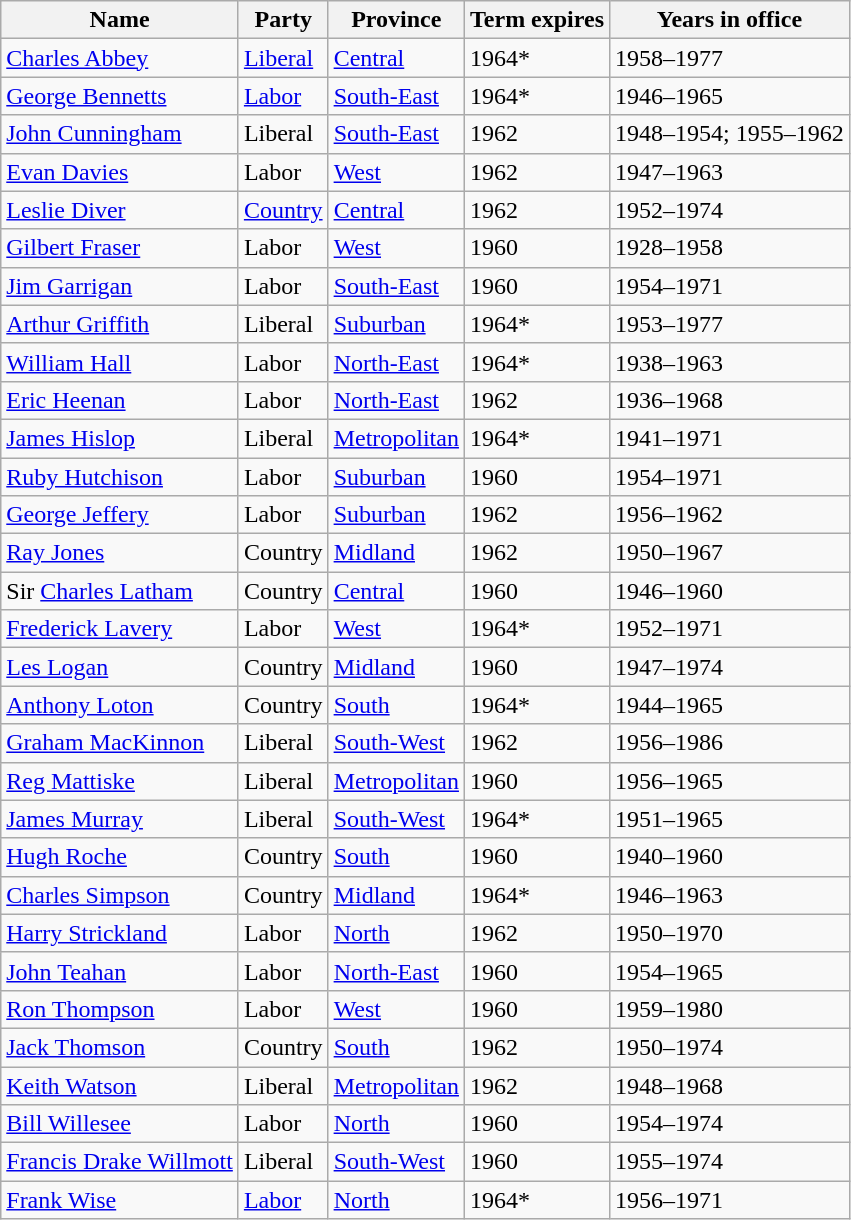<table class="wikitable sortable">
<tr>
<th><strong>Name</strong></th>
<th><strong>Party</strong></th>
<th><strong>Province</strong></th>
<th><strong>Term expires</strong></th>
<th><strong>Years in office</strong></th>
</tr>
<tr>
<td><a href='#'>Charles Abbey</a></td>
<td><a href='#'>Liberal</a></td>
<td><a href='#'>Central</a></td>
<td>1964*</td>
<td>1958–1977</td>
</tr>
<tr>
<td><a href='#'>George Bennetts</a></td>
<td><a href='#'>Labor</a></td>
<td><a href='#'>South-East</a></td>
<td>1964*</td>
<td>1946–1965</td>
</tr>
<tr>
<td><a href='#'>John Cunningham</a></td>
<td>Liberal</td>
<td><a href='#'>South-East</a></td>
<td>1962</td>
<td>1948–1954; 1955–1962</td>
</tr>
<tr>
<td><a href='#'>Evan Davies</a></td>
<td>Labor</td>
<td><a href='#'>West</a></td>
<td>1962</td>
<td>1947–1963</td>
</tr>
<tr>
<td><a href='#'>Leslie Diver</a></td>
<td><a href='#'>Country</a></td>
<td><a href='#'>Central</a></td>
<td>1962</td>
<td>1952–1974</td>
</tr>
<tr>
<td><a href='#'>Gilbert Fraser</a></td>
<td>Labor</td>
<td><a href='#'>West</a></td>
<td>1960</td>
<td>1928–1958</td>
</tr>
<tr>
<td><a href='#'>Jim Garrigan</a></td>
<td>Labor</td>
<td><a href='#'>South-East</a></td>
<td>1960</td>
<td>1954–1971</td>
</tr>
<tr>
<td><a href='#'>Arthur Griffith</a></td>
<td>Liberal</td>
<td><a href='#'>Suburban</a></td>
<td>1964*</td>
<td>1953–1977</td>
</tr>
<tr>
<td><a href='#'>William Hall</a></td>
<td>Labor</td>
<td><a href='#'>North-East</a></td>
<td>1964*</td>
<td>1938–1963</td>
</tr>
<tr>
<td><a href='#'>Eric Heenan</a></td>
<td>Labor</td>
<td><a href='#'>North-East</a></td>
<td>1962</td>
<td>1936–1968</td>
</tr>
<tr>
<td><a href='#'>James Hislop</a></td>
<td>Liberal</td>
<td><a href='#'>Metropolitan</a></td>
<td>1964*</td>
<td>1941–1971</td>
</tr>
<tr>
<td><a href='#'>Ruby Hutchison</a></td>
<td>Labor</td>
<td><a href='#'>Suburban</a></td>
<td>1960</td>
<td>1954–1971</td>
</tr>
<tr>
<td><a href='#'>George Jeffery</a></td>
<td>Labor</td>
<td><a href='#'>Suburban</a></td>
<td>1962</td>
<td>1956–1962</td>
</tr>
<tr>
<td><a href='#'>Ray Jones</a></td>
<td>Country</td>
<td><a href='#'>Midland</a></td>
<td>1962</td>
<td>1950–1967</td>
</tr>
<tr>
<td>Sir <a href='#'>Charles Latham</a></td>
<td>Country</td>
<td><a href='#'>Central</a></td>
<td>1960</td>
<td>1946–1960</td>
</tr>
<tr>
<td><a href='#'>Frederick Lavery</a></td>
<td>Labor</td>
<td><a href='#'>West</a></td>
<td>1964*</td>
<td>1952–1971</td>
</tr>
<tr>
<td><a href='#'>Les Logan</a></td>
<td>Country</td>
<td><a href='#'>Midland</a></td>
<td>1960</td>
<td>1947–1974</td>
</tr>
<tr>
<td><a href='#'>Anthony Loton</a></td>
<td>Country</td>
<td><a href='#'>South</a></td>
<td>1964*</td>
<td>1944–1965</td>
</tr>
<tr>
<td><a href='#'>Graham MacKinnon</a></td>
<td>Liberal</td>
<td><a href='#'>South-West</a></td>
<td>1962</td>
<td>1956–1986</td>
</tr>
<tr>
<td><a href='#'>Reg Mattiske</a></td>
<td>Liberal</td>
<td><a href='#'>Metropolitan</a></td>
<td>1960</td>
<td>1956–1965</td>
</tr>
<tr>
<td><a href='#'>James Murray</a></td>
<td>Liberal</td>
<td><a href='#'>South-West</a></td>
<td>1964*</td>
<td>1951–1965</td>
</tr>
<tr>
<td><a href='#'>Hugh Roche</a></td>
<td>Country</td>
<td><a href='#'>South</a></td>
<td>1960</td>
<td>1940–1960</td>
</tr>
<tr>
<td><a href='#'>Charles Simpson</a></td>
<td>Country</td>
<td><a href='#'>Midland</a></td>
<td>1964*</td>
<td>1946–1963</td>
</tr>
<tr>
<td><a href='#'>Harry Strickland</a></td>
<td>Labor</td>
<td><a href='#'>North</a></td>
<td>1962</td>
<td>1950–1970</td>
</tr>
<tr>
<td><a href='#'>John Teahan</a></td>
<td>Labor</td>
<td><a href='#'>North-East</a></td>
<td>1960</td>
<td>1954–1965</td>
</tr>
<tr>
<td><a href='#'>Ron Thompson</a></td>
<td>Labor</td>
<td><a href='#'>West</a></td>
<td>1960</td>
<td>1959–1980</td>
</tr>
<tr>
<td><a href='#'>Jack Thomson</a></td>
<td>Country</td>
<td><a href='#'>South</a></td>
<td>1962</td>
<td>1950–1974</td>
</tr>
<tr>
<td><a href='#'>Keith Watson</a></td>
<td>Liberal</td>
<td><a href='#'>Metropolitan</a></td>
<td>1962</td>
<td>1948–1968</td>
</tr>
<tr>
<td><a href='#'>Bill Willesee</a></td>
<td>Labor</td>
<td><a href='#'>North</a></td>
<td>1960</td>
<td>1954–1974</td>
</tr>
<tr>
<td><a href='#'>Francis Drake Willmott</a></td>
<td>Liberal</td>
<td><a href='#'>South-West</a></td>
<td>1960</td>
<td>1955–1974</td>
</tr>
<tr>
<td><a href='#'>Frank Wise</a></td>
<td><a href='#'>Labor</a></td>
<td><a href='#'>North</a></td>
<td>1964*</td>
<td>1956–1971</td>
</tr>
</table>
